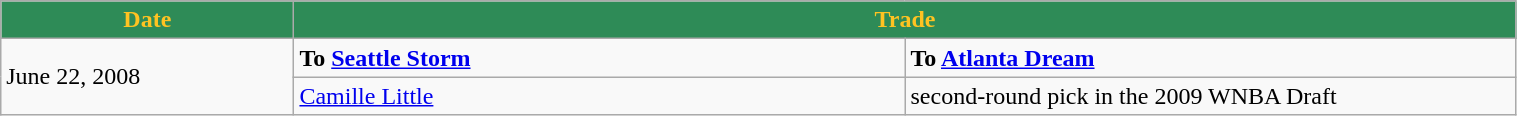<table class="wikitable" style="width:80%">
<tr>
<th style="background:#2E8B57;color:#FFC322; width=200">Date</th>
<th style="background:#2E8B57;color:#FFC322;" colspan=2>Trade</th>
</tr>
<tr>
<td rowspan=2>June 22, 2008</td>
<td width=400><strong>To <a href='#'>Seattle Storm</a></strong></td>
<td width=400><strong>To <a href='#'>Atlanta Dream</a></strong></td>
</tr>
<tr>
<td><a href='#'>Camille Little</a></td>
<td>second-round pick in the 2009 WNBA Draft</td>
</tr>
</table>
